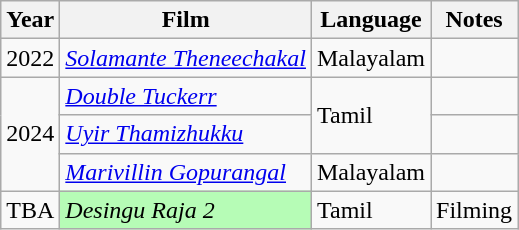<table class="wikitable sortable mw-collapsible">
<tr>
<th>Year</th>
<th>Film</th>
<th>Language</th>
<th>Notes</th>
</tr>
<tr>
<td rowspan="1">2022</td>
<td><em><a href='#'>Solamante Theneechakal</a></em></td>
<td>Malayalam</td>
<td></td>
</tr>
<tr>
<td rowspan=3>2024</td>
<td><em><a href='#'>Double Tuckerr</a></em></td>
<td rowspan=2>Tamil</td>
<td></td>
</tr>
<tr>
<td><em><a href='#'>Uyir Thamizhukku</a></em></td>
<td></td>
</tr>
<tr>
<td><em><a href='#'>Marivillin Gopurangal</a></em></td>
<td>Malayalam</td>
<td></td>
</tr>
<tr>
<td rowspan=1>TBA</td>
<td style="background:#b6fcb6;"><em>Desingu Raja 2</em></td>
<td>Tamil</td>
<td>Filming</td>
</tr>
</table>
